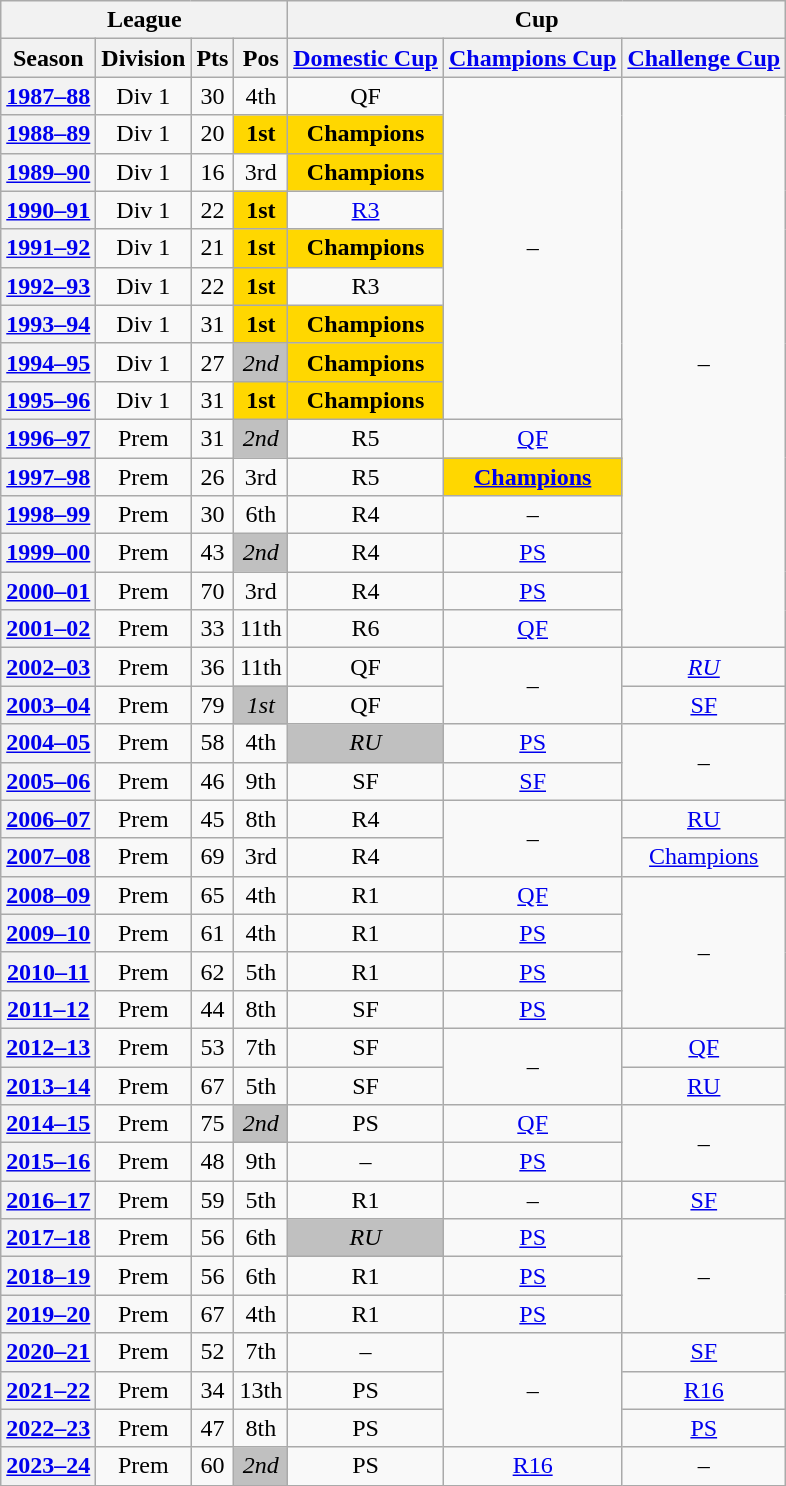<table class="wikitable sortable" style="text-align:center">
<tr>
<th scope=colgroup colspan="4">League</th>
<th colspan="3" scope="colgroup">Cup</th>
</tr>
<tr>
<th>Season</th>
<th>Division</th>
<th>Pts</th>
<th>Pos</th>
<th><a href='#'>Domestic Cup</a></th>
<th><a href='#'>Champions Cup</a></th>
<th><a href='#'>Challenge Cup</a></th>
</tr>
<tr>
<th><a href='#'>1987–88</a></th>
<td>Div 1</td>
<td>30</td>
<td>4th</td>
<td>QF</td>
<td rowspan="9">–</td>
<td rowspan="15">–</td>
</tr>
<tr>
<th><a href='#'>1988–89</a></th>
<td>Div 1</td>
<td>20</td>
<td style="background: gold"><strong>1st</strong></td>
<td style="background: gold"><strong>Champions</strong></td>
</tr>
<tr>
<th><a href='#'>1989–90</a></th>
<td>Div 1</td>
<td>16</td>
<td>3rd</td>
<td style="background: gold"><strong>Champions</strong></td>
</tr>
<tr>
<th><a href='#'>1990–91</a></th>
<td>Div 1</td>
<td>22</td>
<td style="background: gold"><strong>1st</strong></td>
<td><a href='#'>R3</a></td>
</tr>
<tr>
<th><a href='#'>1991–92</a></th>
<td>Div 1</td>
<td>21</td>
<td style="background: gold"><strong>1st</strong></td>
<td style="background: gold"><strong>Champions</strong></td>
</tr>
<tr>
<th><a href='#'>1992–93</a></th>
<td>Div 1</td>
<td>22</td>
<td style="background: gold"><strong>1st</strong></td>
<td>R3</td>
</tr>
<tr>
<th><a href='#'>1993–94</a></th>
<td>Div 1</td>
<td>31</td>
<td style="background: gold"><strong>1st</strong></td>
<td style="background: gold"><strong>Champions</strong></td>
</tr>
<tr>
<th><a href='#'>1994–95</a></th>
<td>Div 1</td>
<td>27</td>
<td style="background: silver"><em>2nd</em></td>
<td style="background: gold"><strong>Champions</strong></td>
</tr>
<tr>
<th><a href='#'>1995–96</a></th>
<td>Div 1</td>
<td>31</td>
<td style="background: gold"><strong>1st</strong></td>
<td style="background: gold"><strong>Champions</strong></td>
</tr>
<tr>
<th><a href='#'>1996–97</a></th>
<td>Prem</td>
<td>31</td>
<td style="background: silver"><em>2nd</em></td>
<td>R5</td>
<td><a href='#'>QF</a></td>
</tr>
<tr>
<th><a href='#'>1997–98</a></th>
<td>Prem</td>
<td>26</td>
<td>3rd</td>
<td>R5</td>
<td style="background: gold"><strong><a href='#'>Champions</a></strong></td>
</tr>
<tr>
<th><a href='#'>1998–99</a></th>
<td>Prem</td>
<td>30</td>
<td>6th</td>
<td>R4</td>
<td>–</td>
</tr>
<tr>
<th><a href='#'>1999–00</a></th>
<td>Prem</td>
<td>43</td>
<td style="background: silver"><em>2nd</em></td>
<td>R4</td>
<td><a href='#'>PS</a></td>
</tr>
<tr>
<th><a href='#'>2000–01</a></th>
<td>Prem</td>
<td>70</td>
<td>3rd</td>
<td>R4</td>
<td><a href='#'>PS</a></td>
</tr>
<tr>
<th><a href='#'>2001–02</a></th>
<td>Prem</td>
<td>33</td>
<td>11th</td>
<td>R6</td>
<td><a href='#'>QF</a></td>
</tr>
<tr>
<th><a href='#'>2002–03</a></th>
<td>Prem</td>
<td>36</td>
<td>11th</td>
<td>QF</td>
<td rowspan="2">–</td>
<td><em><a href='#'>RU</a></em></td>
</tr>
<tr>
<th><a href='#'>2003–04</a></th>
<td>Prem</td>
<td>79</td>
<td style="background: silver"><em>1st</em></td>
<td>QF</td>
<td><a href='#'>SF</a></td>
</tr>
<tr>
<th><a href='#'>2004–05</a></th>
<td>Prem</td>
<td>58</td>
<td>4th</td>
<td style="background: silver"><em>RU</em></td>
<td><a href='#'>PS</a></td>
<td rowspan="2">–</td>
</tr>
<tr>
<th><a href='#'>2005–06</a></th>
<td>Prem</td>
<td>46</td>
<td>9th</td>
<td>SF</td>
<td><a href='#'>SF</a></td>
</tr>
<tr>
<th><a href='#'>2006–07</a></th>
<td>Prem</td>
<td>45</td>
<td>8th</td>
<td>R4</td>
<td rowspan="2">–</td>
<td><a href='#'>RU</a></td>
</tr>
<tr>
<th><a href='#'>2007–08</a></th>
<td>Prem</td>
<td>69</td>
<td>3rd</td>
<td>R4</td>
<td><a href='#'>Champions</a></td>
</tr>
<tr>
<th><a href='#'>2008–09</a></th>
<td>Prem</td>
<td>65</td>
<td>4th</td>
<td>R1</td>
<td><a href='#'>QF</a></td>
<td rowspan="4">–</td>
</tr>
<tr>
<th><a href='#'>2009–10</a></th>
<td>Prem</td>
<td>61</td>
<td>4th</td>
<td>R1</td>
<td><a href='#'>PS</a></td>
</tr>
<tr>
<th><a href='#'>2010–11</a></th>
<td>Prem</td>
<td>62</td>
<td>5th</td>
<td>R1</td>
<td><a href='#'>PS</a></td>
</tr>
<tr>
<th><a href='#'>2011–12</a></th>
<td>Prem</td>
<td>44</td>
<td>8th</td>
<td>SF</td>
<td><a href='#'>PS</a></td>
</tr>
<tr>
<th><a href='#'>2012–13</a></th>
<td>Prem</td>
<td>53</td>
<td>7th</td>
<td>SF</td>
<td rowspan="2">–</td>
<td><a href='#'>QF</a></td>
</tr>
<tr>
<th><a href='#'>2013–14</a></th>
<td>Prem</td>
<td>67</td>
<td>5th</td>
<td>SF</td>
<td><a href='#'>RU</a></td>
</tr>
<tr>
<th><a href='#'>2014–15</a></th>
<td>Prem</td>
<td>75</td>
<td style="background: silver"><em>2nd</em></td>
<td>PS</td>
<td><a href='#'>QF</a></td>
<td rowspan="2">–</td>
</tr>
<tr>
<th><a href='#'>2015–16</a></th>
<td>Prem</td>
<td>48</td>
<td>9th</td>
<td>–</td>
<td><a href='#'>PS</a></td>
</tr>
<tr>
<th><a href='#'>2016–17</a></th>
<td>Prem</td>
<td>59</td>
<td>5th</td>
<td>R1</td>
<td>–</td>
<td><a href='#'>SF</a></td>
</tr>
<tr>
<th><a href='#'>2017–18</a></th>
<td>Prem</td>
<td>56</td>
<td>6th</td>
<td style="background: silver"><em>RU</em></td>
<td><a href='#'>PS</a></td>
<td rowspan="3">–</td>
</tr>
<tr>
<th><a href='#'>2018–19</a></th>
<td>Prem</td>
<td>56</td>
<td>6th</td>
<td>R1</td>
<td><a href='#'>PS</a></td>
</tr>
<tr>
<th><a href='#'>2019–20</a></th>
<td>Prem</td>
<td>67</td>
<td>4th</td>
<td>R1</td>
<td><a href='#'>PS</a></td>
</tr>
<tr>
<th><a href='#'>2020–21</a></th>
<td>Prem</td>
<td>52</td>
<td>7th</td>
<td>–</td>
<td rowspan="3">–</td>
<td><a href='#'>SF</a></td>
</tr>
<tr>
<th><a href='#'>2021–22</a></th>
<td>Prem</td>
<td>34</td>
<td>13th</td>
<td>PS</td>
<td><a href='#'>R16</a></td>
</tr>
<tr>
<th><a href='#'>2022–23</a></th>
<td>Prem</td>
<td>47</td>
<td>8th</td>
<td>PS</td>
<td><a href='#'>PS</a></td>
</tr>
<tr>
<th><a href='#'>2023–24</a></th>
<td>Prem</td>
<td>60</td>
<td style="background: silver"><em>2nd</em></td>
<td>PS</td>
<td><a href='#'>R16</a></td>
<td>–</td>
</tr>
</table>
